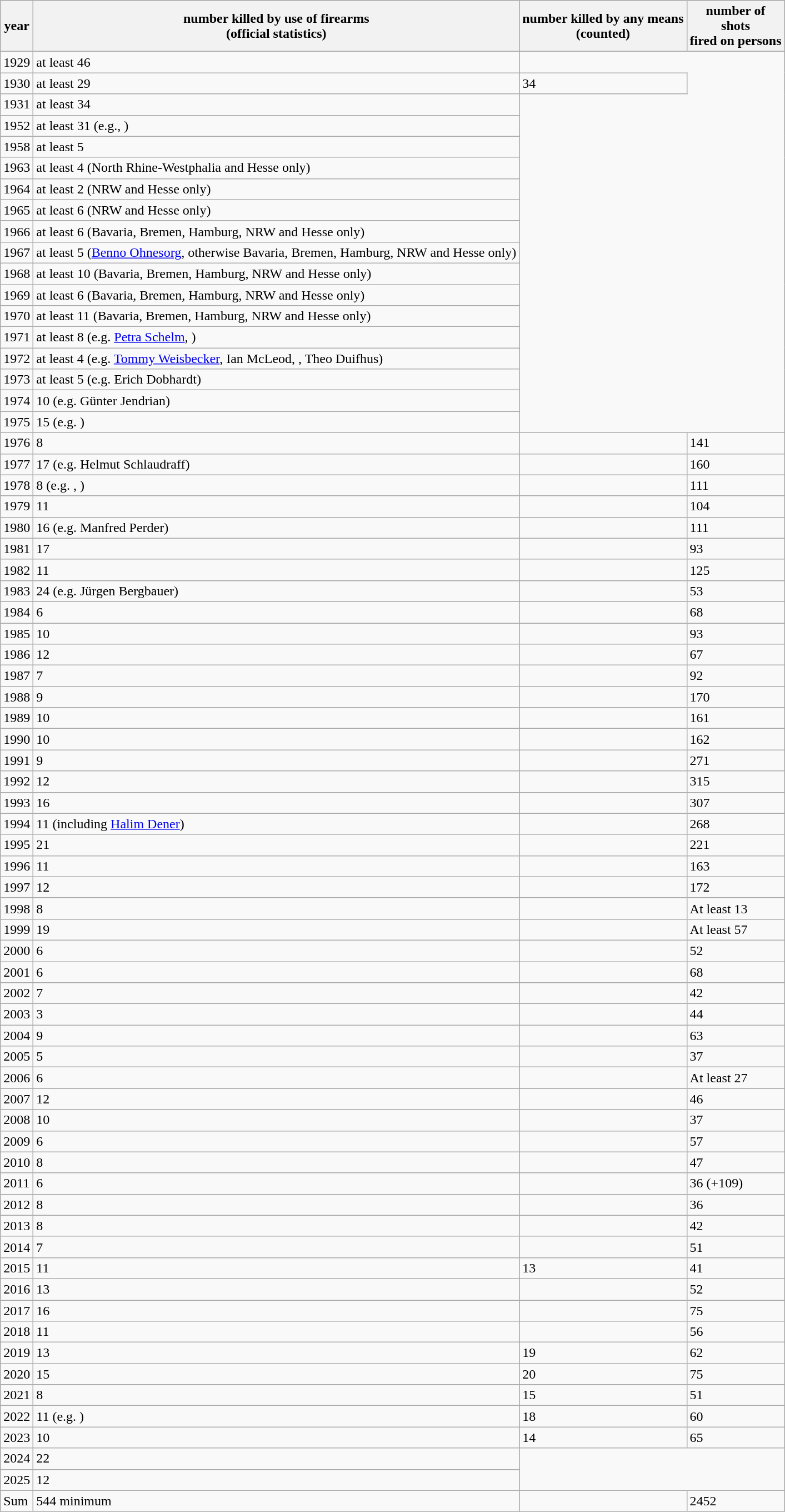<table class="wikitable sortable static-row-numbers static-row-header-text">
<tr -->
<th>year</th>
<th>number killed by use of firearms<br>(official statistics)</th>
<th>number killed by any means<br>(counted)</th>
<th>number of<br>shots<br> fired on persons</th>
</tr>
<tr>
<td>1929</td>
<td>at least 46</td>
</tr>
<tr>
<td>1930</td>
<td>at least 29</td>
<td>34</td>
</tr>
<tr>
<td>1931</td>
<td>at least 34</td>
</tr>
<tr -->
<td>1952</td>
<td>at least 31 (e.g., )</td>
</tr>
<tr>
<td>1958</td>
<td>at least 5</td>
</tr>
<tr -->
<td>1963</td>
<td>at least 4 (North Rhine-Westphalia and Hesse only)</td>
</tr>
<tr -->
<td>1964</td>
<td>at least 2 (NRW and Hesse only)</td>
</tr>
<tr -->
<td>1965</td>
<td>at least 6 (NRW and Hesse only)</td>
</tr>
<tr -->
<td>1966</td>
<td>at least 6 (Bavaria, Bremen, Hamburg, NRW and Hesse only)</td>
</tr>
<tr -->
<td>1967</td>
<td>at least 5 (<a href='#'>Benno Ohnesorg</a>, otherwise Bavaria, Bremen, Hamburg, NRW and Hesse only)</td>
</tr>
<tr -->
<td>1968</td>
<td>at least 10 (Bavaria, Bremen, Hamburg, NRW and Hesse only)</td>
</tr>
<tr -->
<td>1969</td>
<td>at least 6 (Bavaria, Bremen, Hamburg, NRW and Hesse only)</td>
</tr>
<tr -->
<td>1970</td>
<td>at least 11 (Bavaria, Bremen, Hamburg, NRW and Hesse only)</td>
</tr>
<tr -->
<td>1971</td>
<td>at least 8 (e.g. <a href='#'>Petra Schelm</a>, )</td>
</tr>
<tr -->
<td>1972</td>
<td>at least 4 (e.g. <a href='#'>Tommy Weisbecker</a>, Ian McLeod, , Theo Duifhus)</td>
</tr>
<tr -->
<td>1973</td>
<td>at least 5 (e.g. Erich Dobhardt)</td>
</tr>
<tr -->
<td>1974</td>
<td>10 (e.g. Günter Jendrian)</td>
</tr>
<tr -->
<td>1975</td>
<td>15 (e.g. )</td>
</tr>
<tr -->
<td>1976</td>
<td>8 </td>
<td></td>
<td>141</td>
</tr>
<tr -->
<td>1977</td>
<td>17 (e.g. Helmut Schlaudraff) </td>
<td></td>
<td>160</td>
</tr>
<tr -->
<td>1978</td>
<td>8 (e.g. , )</td>
<td></td>
<td>111</td>
</tr>
<tr -->
<td>1979</td>
<td>11</td>
<td></td>
<td>104</td>
</tr>
<tr -->
<td>1980</td>
<td>16 (e.g. Manfred Perder)</td>
<td></td>
<td>111</td>
</tr>
<tr -->
<td>1981</td>
<td>17 </td>
<td></td>
<td>93</td>
</tr>
<tr -->
<td>1982</td>
<td>11</td>
<td></td>
<td>125</td>
</tr>
<tr -->
<td>1983</td>
<td>24 (e.g. Jürgen Bergbauer)</td>
<td></td>
<td>53</td>
</tr>
<tr -->
<td>1984</td>
<td>6</td>
<td></td>
<td>68</td>
</tr>
<tr -->
<td>1985</td>
<td>10</td>
<td></td>
<td>93</td>
</tr>
<tr -->
<td>1986</td>
<td>12</td>
<td></td>
<td>67</td>
</tr>
<tr -->
<td>1987</td>
<td>7</td>
<td></td>
<td>92</td>
</tr>
<tr -->
<td>1988</td>
<td>9</td>
<td></td>
<td>170</td>
</tr>
<tr -->
<td>1989</td>
<td>10</td>
<td></td>
<td>161</td>
</tr>
<tr -->
<td>1990</td>
<td>10</td>
<td></td>
<td>162</td>
</tr>
<tr -->
<td>1991</td>
<td>9</td>
<td></td>
<td>271</td>
</tr>
<tr -->
<td>1992</td>
<td>12</td>
<td></td>
<td>315</td>
</tr>
<tr -->
<td>1993</td>
<td>16</td>
<td></td>
<td>307</td>
</tr>
<tr -->
<td>1994</td>
<td>11 (including <a href='#'>Halim Dener</a>)</td>
<td></td>
<td>268</td>
</tr>
<tr -->
<td>1995</td>
<td>21</td>
<td></td>
<td>221</td>
</tr>
<tr -->
<td>1996</td>
<td>11</td>
<td></td>
<td>163</td>
</tr>
<tr -->
<td>1997</td>
<td>12</td>
<td></td>
<td>172</td>
</tr>
<tr -->
<td>1998</td>
<td>8</td>
<td></td>
<td>At least 13</td>
</tr>
<tr -->
<td>1999</td>
<td>19</td>
<td></td>
<td>At least 57</td>
</tr>
<tr -->
<td>2000</td>
<td>6</td>
<td></td>
<td>52</td>
</tr>
<tr -->
<td>2001</td>
<td>6</td>
<td></td>
<td>68</td>
</tr>
<tr -->
<td>2002</td>
<td>7</td>
<td></td>
<td>42</td>
</tr>
<tr -->
<td>2003</td>
<td>3</td>
<td></td>
<td>44</td>
</tr>
<tr -->
<td>2004</td>
<td>9</td>
<td></td>
<td>63</td>
</tr>
<tr -->
<td>2005</td>
<td>5</td>
<td></td>
<td>37</td>
</tr>
<tr -->
<td>2006</td>
<td>6</td>
<td></td>
<td>At least 27</td>
</tr>
<tr -->
<td>2007</td>
<td>12</td>
<td></td>
<td>46</td>
</tr>
<tr -->
<td>2008</td>
<td>10</td>
<td></td>
<td>37</td>
</tr>
<tr -->
<td>2009</td>
<td>6</td>
<td></td>
<td>57</td>
</tr>
<tr -->
<td>2010</td>
<td>8</td>
<td></td>
<td>47</td>
</tr>
<tr -->
<td>2011</td>
<td>6</td>
<td></td>
<td>36 (+109)</td>
</tr>
<tr -->
<td>2012</td>
<td>8</td>
<td></td>
<td>36</td>
</tr>
<tr -->
<td>2013</td>
<td>8</td>
<td></td>
<td>42</td>
</tr>
<tr -->
<td>2014</td>
<td>7</td>
<td></td>
<td>51</td>
</tr>
<tr>
<td>2015</td>
<td>11</td>
<td>13</td>
<td>41</td>
</tr>
<tr>
<td>2016</td>
<td>13</td>
<td></td>
<td>52</td>
</tr>
<tr>
<td>2017</td>
<td>16</td>
<td></td>
<td>75</td>
</tr>
<tr>
<td>2018</td>
<td>11</td>
<td></td>
<td>56</td>
</tr>
<tr>
<td>2019</td>
<td>13</td>
<td>19</td>
<td>62</td>
</tr>
<tr>
<td>2020</td>
<td>15</td>
<td>20</td>
<td>75</td>
</tr>
<tr>
<td>2021</td>
<td>8</td>
<td>15</td>
<td>51</td>
</tr>
<tr>
<td>2022</td>
<td>11 (e.g. )</td>
<td>18</td>
<td>60</td>
</tr>
<tr>
<td>2023</td>
<td>10</td>
<td>14</td>
<td>65</td>
</tr>
<tr>
<td>2024</td>
<td>22</td>
</tr>
<tr>
<td>2025</td>
<td>12</td>
</tr>
<tr -->
<td>Sum</td>
<td>544 minimum</td>
<td></td>
<td>2452</td>
</tr>
</table>
